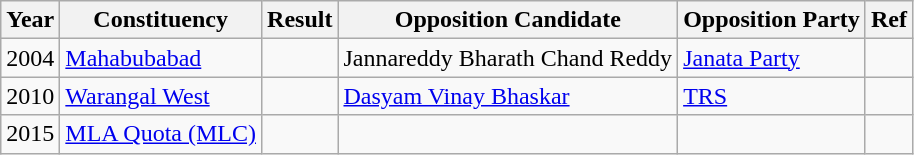<table class="wikitable sortable">
<tr>
<th>Year</th>
<th>Constituency</th>
<th>Result</th>
<th>Opposition Candidate</th>
<th>Opposition Party</th>
<th>Ref</th>
</tr>
<tr>
<td>2004</td>
<td><a href='#'>Mahabubabad</a></td>
<td></td>
<td>Jannareddy Bharath Chand Reddy</td>
<td><a href='#'>Janata Party</a></td>
<td></td>
</tr>
<tr>
<td>2010</td>
<td><a href='#'>Warangal West</a></td>
<td></td>
<td><a href='#'>Dasyam Vinay Bhaskar</a></td>
<td><a href='#'>TRS</a></td>
<td></td>
</tr>
<tr>
<td>2015</td>
<td><a href='#'>MLA Quota (MLC)</a></td>
<td></td>
<td></td>
<td></td>
<td></td>
</tr>
</table>
